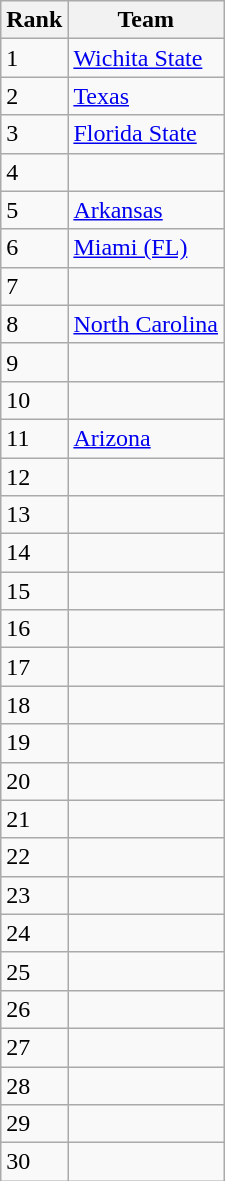<table class=wikitable>
<tr>
<th>Rank</th>
<th>Team</th>
</tr>
<tr>
<td>1</td>
<td><a href='#'>Wichita State</a></td>
</tr>
<tr>
<td>2</td>
<td><a href='#'>Texas</a></td>
</tr>
<tr>
<td>3</td>
<td><a href='#'>Florida State</a></td>
</tr>
<tr>
<td>4</td>
<td></td>
</tr>
<tr>
<td>5</td>
<td><a href='#'>Arkansas</a></td>
</tr>
<tr>
<td>6</td>
<td><a href='#'>Miami (FL)</a></td>
</tr>
<tr>
<td>7</td>
<td></td>
</tr>
<tr>
<td>8</td>
<td><a href='#'>North Carolina</a></td>
</tr>
<tr>
<td>9</td>
<td></td>
</tr>
<tr>
<td>10</td>
<td></td>
</tr>
<tr>
<td>11</td>
<td><a href='#'>Arizona</a></td>
</tr>
<tr>
<td>12</td>
<td></td>
</tr>
<tr>
<td>13</td>
<td></td>
</tr>
<tr>
<td>14</td>
<td></td>
</tr>
<tr>
<td>15</td>
<td></td>
</tr>
<tr>
<td>16</td>
<td></td>
</tr>
<tr>
<td>17</td>
<td></td>
</tr>
<tr>
<td>18</td>
<td></td>
</tr>
<tr>
<td>19</td>
<td></td>
</tr>
<tr>
<td>20</td>
<td></td>
</tr>
<tr>
<td>21</td>
<td></td>
</tr>
<tr>
<td>22</td>
<td></td>
</tr>
<tr>
<td>23</td>
<td></td>
</tr>
<tr>
<td>24</td>
<td></td>
</tr>
<tr>
<td>25</td>
<td></td>
</tr>
<tr>
<td>26</td>
<td></td>
</tr>
<tr>
<td>27</td>
<td></td>
</tr>
<tr>
<td>28</td>
<td></td>
</tr>
<tr>
<td>29</td>
<td></td>
</tr>
<tr>
<td>30</td>
<td></td>
</tr>
</table>
